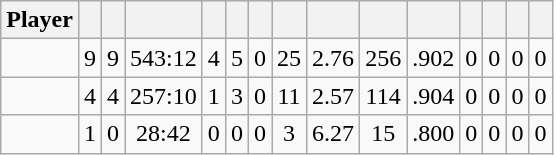<table class="wikitable sortable" style=" text-align:center;">
<tr>
<th>Player</th>
<th></th>
<th></th>
<th></th>
<th></th>
<th></th>
<th></th>
<th></th>
<th></th>
<th></th>
<th></th>
<th></th>
<th></th>
<th></th>
<th></th>
</tr>
<tr>
<td></td>
<td>9</td>
<td>9</td>
<td>543:12</td>
<td>4</td>
<td>5</td>
<td>0</td>
<td>25</td>
<td>2.76</td>
<td>256</td>
<td>.902</td>
<td>0</td>
<td>0</td>
<td>0</td>
<td>0</td>
</tr>
<tr>
<td></td>
<td>4</td>
<td>4</td>
<td>257:10</td>
<td>1</td>
<td>3</td>
<td>0</td>
<td>11</td>
<td>2.57</td>
<td>114</td>
<td>.904</td>
<td>0</td>
<td>0</td>
<td>0</td>
<td>0</td>
</tr>
<tr>
<td></td>
<td>1</td>
<td>0</td>
<td>28:42</td>
<td>0</td>
<td>0</td>
<td>0</td>
<td>3</td>
<td>6.27</td>
<td>15</td>
<td>.800</td>
<td>0</td>
<td>0</td>
<td>0</td>
<td>0</td>
</tr>
</table>
